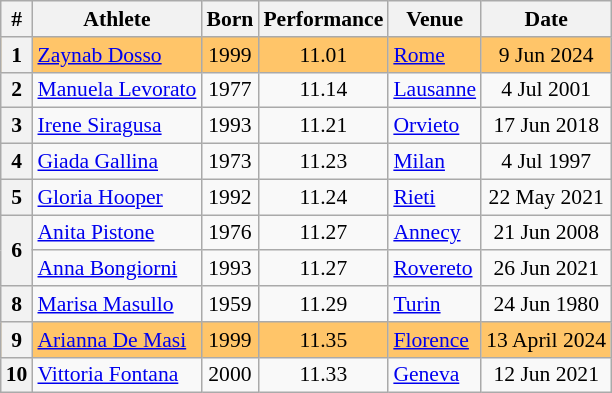<table class="wikitable" style="font-size:90%; text-align:left;">
<tr>
<th>#</th>
<th>Athlete</th>
<th>Born</th>
<th>Performance</th>
<th>Venue</th>
<th>Date</th>
</tr>
<tr bgcolor=ffc569>
<th>1</th>
<td><a href='#'>Zaynab Dosso</a></td>
<td align=center>1999</td>
<td align=center>11.01</td>
<td> <a href='#'>Rome</a></td>
<td align=center>9 Jun 2024</td>
</tr>
<tr>
<th>2</th>
<td><a href='#'>Manuela Levorato</a></td>
<td align=center>1977</td>
<td align=center>11.14</td>
<td> <a href='#'>Lausanne</a></td>
<td align=center>4 Jul 2001</td>
</tr>
<tr>
<th>3</th>
<td><a href='#'>Irene Siragusa</a></td>
<td align=center>1993</td>
<td align=center>11.21</td>
<td> <a href='#'>Orvieto</a></td>
<td align=center>17 Jun 2018</td>
</tr>
<tr>
<th>4</th>
<td><a href='#'>Giada Gallina</a></td>
<td align=center>1973</td>
<td align=center>11.23</td>
<td> <a href='#'>Milan</a></td>
<td align=center>4 Jul 1997</td>
</tr>
<tr>
<th>5</th>
<td align=left><a href='#'>Gloria Hooper</a></td>
<td align=center>1992</td>
<td align=center>11.24</td>
<td align=left> <a href='#'>Rieti</a></td>
<td align=center>22 May 2021</td>
</tr>
<tr>
<th rowspan=2>6</th>
<td><a href='#'>Anita Pistone</a></td>
<td align=center>1976</td>
<td align=center>11.27</td>
<td> <a href='#'>Annecy</a></td>
<td align=center>21 Jun 2008</td>
</tr>
<tr>
<td><a href='#'>Anna Bongiorni</a></td>
<td align=center>1993</td>
<td align=center>11.27</td>
<td> <a href='#'>Rovereto</a></td>
<td align=center>26 Jun 2021</td>
</tr>
<tr>
<th>8</th>
<td><a href='#'>Marisa Masullo</a></td>
<td align=center>1959</td>
<td align=center>11.29</td>
<td> <a href='#'>Turin</a></td>
<td align=center>24 Jun 1980</td>
</tr>
<tr bgcolor=ffc569>
<th>9</th>
<td><a href='#'>Arianna De Masi</a></td>
<td align=center>1999</td>
<td align=center>11.35</td>
<td> <a href='#'>Florence</a></td>
<td align=center>13 April 2024</td>
</tr>
<tr>
<th>10</th>
<td><a href='#'>Vittoria Fontana</a></td>
<td align=center>2000</td>
<td align=center>11.33</td>
<td> <a href='#'>Geneva</a></td>
<td align=center>12 Jun 2021</td>
</tr>
</table>
